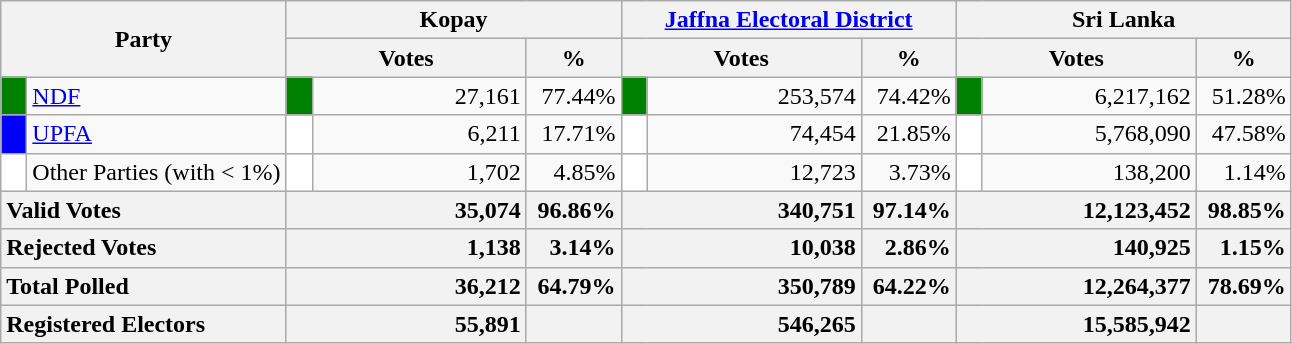<table class="wikitable">
<tr>
<th colspan="2" width="144px"rowspan="2">Party</th>
<th colspan="3" width="216px">Kopay</th>
<th colspan="3" width="216px"><a href='#'>Jaffna Electoral District</a></th>
<th colspan="3" width="216px">Sri Lanka</th>
</tr>
<tr>
<th colspan="2" width="144px">Votes</th>
<th>%</th>
<th colspan="2" width="144px">Votes</th>
<th>%</th>
<th colspan="2" width="144px">Votes</th>
<th>%</th>
</tr>
<tr>
<td style="background-color:green;" width="10px"></td>
<td style="text-align:left;"><a href='#'>NDF</a></td>
<td style="background-color:green;" width="10px"></td>
<td style="text-align:right;">27,161</td>
<td style="text-align:right;">77.44%</td>
<td style="background-color:green;" width="10px"></td>
<td style="text-align:right;">253,574</td>
<td style="text-align:right;">74.42%</td>
<td style="background-color:green;" width="10px"></td>
<td style="text-align:right;">6,217,162</td>
<td style="text-align:right;">51.28%</td>
</tr>
<tr>
<td style="background-color:blue;" width="10px"></td>
<td style="text-align:left;"><a href='#'>UPFA</a></td>
<td style="background-color:white;" width="10px"></td>
<td style="text-align:right;">6,211</td>
<td style="text-align:right;">17.71%</td>
<td style="background-color:white;" width="10px"></td>
<td style="text-align:right;">74,454</td>
<td style="text-align:right;">21.85%</td>
<td style="background-color:white;" width="10px"></td>
<td style="text-align:right;">5,768,090</td>
<td style="text-align:right;">47.58%</td>
</tr>
<tr>
<td style="background-color:white;" width="10px"></td>
<td style="text-align:left;">Other Parties (with < 1%)</td>
<td style="background-color:white;" width="10px"></td>
<td style="text-align:right;">1,702</td>
<td style="text-align:right;">4.85%</td>
<td style="background-color:white;" width="10px"></td>
<td style="text-align:right;">12,723</td>
<td style="text-align:right;">3.73%</td>
<td style="background-color:white;" width="10px"></td>
<td style="text-align:right;">138,200</td>
<td style="text-align:right;">1.14%</td>
</tr>
<tr>
<th colspan="2" width="144px"style="text-align:left;">Valid Votes</th>
<th style="text-align:right;"colspan="2" width="144px">35,074</th>
<th style="text-align:right;">96.86%</th>
<th style="text-align:right;"colspan="2" width="144px">340,751</th>
<th style="text-align:right;">97.14%</th>
<th style="text-align:right;"colspan="2" width="144px">12,123,452</th>
<th style="text-align:right;">98.85%</th>
</tr>
<tr>
<th colspan="2" width="144px"style="text-align:left;">Rejected Votes</th>
<th style="text-align:right;"colspan="2" width="144px">1,138</th>
<th style="text-align:right;">3.14%</th>
<th style="text-align:right;"colspan="2" width="144px">10,038</th>
<th style="text-align:right;">2.86%</th>
<th style="text-align:right;"colspan="2" width="144px">140,925</th>
<th style="text-align:right;">1.15%</th>
</tr>
<tr>
<th colspan="2" width="144px"style="text-align:left;">Total Polled</th>
<th style="text-align:right;"colspan="2" width="144px">36,212</th>
<th style="text-align:right;">64.79%</th>
<th style="text-align:right;"colspan="2" width="144px">350,789</th>
<th style="text-align:right;">64.22%</th>
<th style="text-align:right;"colspan="2" width="144px">12,264,377</th>
<th style="text-align:right;">78.69%</th>
</tr>
<tr>
<th colspan="2" width="144px"style="text-align:left;">Registered Electors</th>
<th style="text-align:right;"colspan="2" width="144px">55,891</th>
<th></th>
<th style="text-align:right;"colspan="2" width="144px">546,265</th>
<th></th>
<th style="text-align:right;"colspan="2" width="144px">15,585,942</th>
<th></th>
</tr>
</table>
